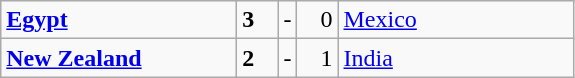<table class="wikitable">
<tr>
<td width=150> <strong><a href='#'>Egypt</a></strong></td>
<td style="width:20px; text-align:left;"><strong>3</strong></td>
<td>-</td>
<td style="width:20px; text-align:right;">0</td>
<td width=150> <a href='#'>Mexico</a></td>
</tr>
<tr>
<td> <strong><a href='#'>New Zealand</a></strong></td>
<td style="text-align:left;"><strong>2</strong></td>
<td>-</td>
<td style="text-align:right;">1</td>
<td> <a href='#'>India</a></td>
</tr>
</table>
